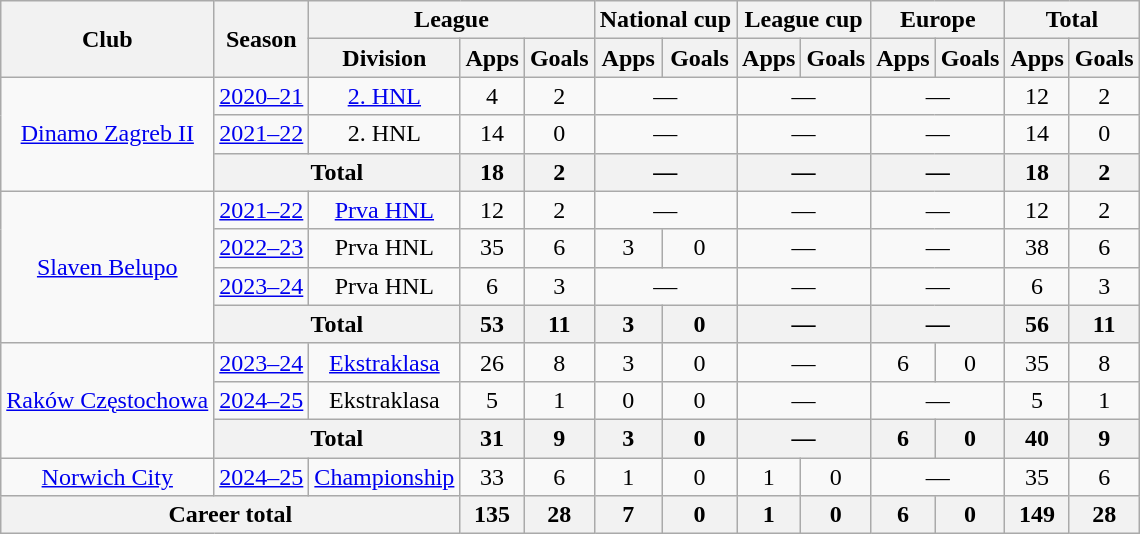<table class="wikitable" style="text-align:center">
<tr>
<th rowspan="2">Club</th>
<th rowspan="2">Season</th>
<th colspan="3">League</th>
<th colspan="2">National cup</th>
<th colspan="2">League cup</th>
<th colspan="2">Europe</th>
<th colspan="2">Total</th>
</tr>
<tr>
<th>Division</th>
<th>Apps</th>
<th>Goals</th>
<th>Apps</th>
<th>Goals</th>
<th>Apps</th>
<th>Goals</th>
<th>Apps</th>
<th>Goals</th>
<th>Apps</th>
<th>Goals</th>
</tr>
<tr>
<td rowspan="3"><a href='#'>Dinamo Zagreb II</a></td>
<td><a href='#'>2020–21</a></td>
<td><a href='#'>2. HNL</a></td>
<td>4</td>
<td>2</td>
<td colspan="2">—</td>
<td colspan="2">—</td>
<td colspan="2">—</td>
<td>12</td>
<td>2</td>
</tr>
<tr>
<td><a href='#'>2021–22</a></td>
<td>2. HNL</td>
<td>14</td>
<td>0</td>
<td colspan="2">—</td>
<td colspan="2">—</td>
<td colspan="2">—</td>
<td>14</td>
<td>0</td>
</tr>
<tr>
<th colspan="2">Total</th>
<th>18</th>
<th>2</th>
<th colspan="2">—</th>
<th colspan="2">—</th>
<th colspan="2">—</th>
<th>18</th>
<th>2</th>
</tr>
<tr>
<td rowspan="4"><a href='#'>Slaven Belupo</a></td>
<td><a href='#'>2021–22</a></td>
<td><a href='#'>Prva HNL</a></td>
<td>12</td>
<td>2</td>
<td colspan="2">—</td>
<td colspan="2">—</td>
<td colspan="2">—</td>
<td>12</td>
<td>2</td>
</tr>
<tr>
<td><a href='#'>2022–23</a></td>
<td>Prva HNL</td>
<td>35</td>
<td>6</td>
<td>3</td>
<td>0</td>
<td colspan="2">—</td>
<td colspan="2">—</td>
<td>38</td>
<td>6</td>
</tr>
<tr>
<td><a href='#'>2023–24</a></td>
<td>Prva HNL</td>
<td>6</td>
<td>3</td>
<td colspan="2">—</td>
<td colspan="2">—</td>
<td colspan="2">—</td>
<td>6</td>
<td>3</td>
</tr>
<tr>
<th colspan="2">Total</th>
<th>53</th>
<th>11</th>
<th>3</th>
<th>0</th>
<th colspan="2">—</th>
<th colspan="2">—</th>
<th>56</th>
<th>11</th>
</tr>
<tr>
<td rowspan="3"><a href='#'>Raków Częstochowa</a></td>
<td><a href='#'>2023–24</a></td>
<td><a href='#'>Ekstraklasa</a></td>
<td>26</td>
<td>8</td>
<td>3</td>
<td>0</td>
<td colspan="2">—</td>
<td>6</td>
<td>0</td>
<td>35</td>
<td>8</td>
</tr>
<tr>
<td><a href='#'>2024–25</a></td>
<td>Ekstraklasa</td>
<td>5</td>
<td>1</td>
<td>0</td>
<td>0</td>
<td colspan="2">—</td>
<td colspan="2">—</td>
<td>5</td>
<td>1</td>
</tr>
<tr>
<th colspan="2">Total</th>
<th>31</th>
<th>9</th>
<th>3</th>
<th>0</th>
<th colspan="2">—</th>
<th>6</th>
<th>0</th>
<th>40</th>
<th>9</th>
</tr>
<tr>
<td><a href='#'>Norwich City</a></td>
<td><a href='#'>2024–25</a></td>
<td><a href='#'>Championship</a></td>
<td>33</td>
<td>6</td>
<td>1</td>
<td>0</td>
<td>1</td>
<td>0</td>
<td colspan="2">—</td>
<td>35</td>
<td>6</td>
</tr>
<tr>
<th colspan="3">Career total</th>
<th>135</th>
<th>28</th>
<th>7</th>
<th>0</th>
<th>1</th>
<th>0</th>
<th>6</th>
<th>0</th>
<th>149</th>
<th>28</th>
</tr>
</table>
